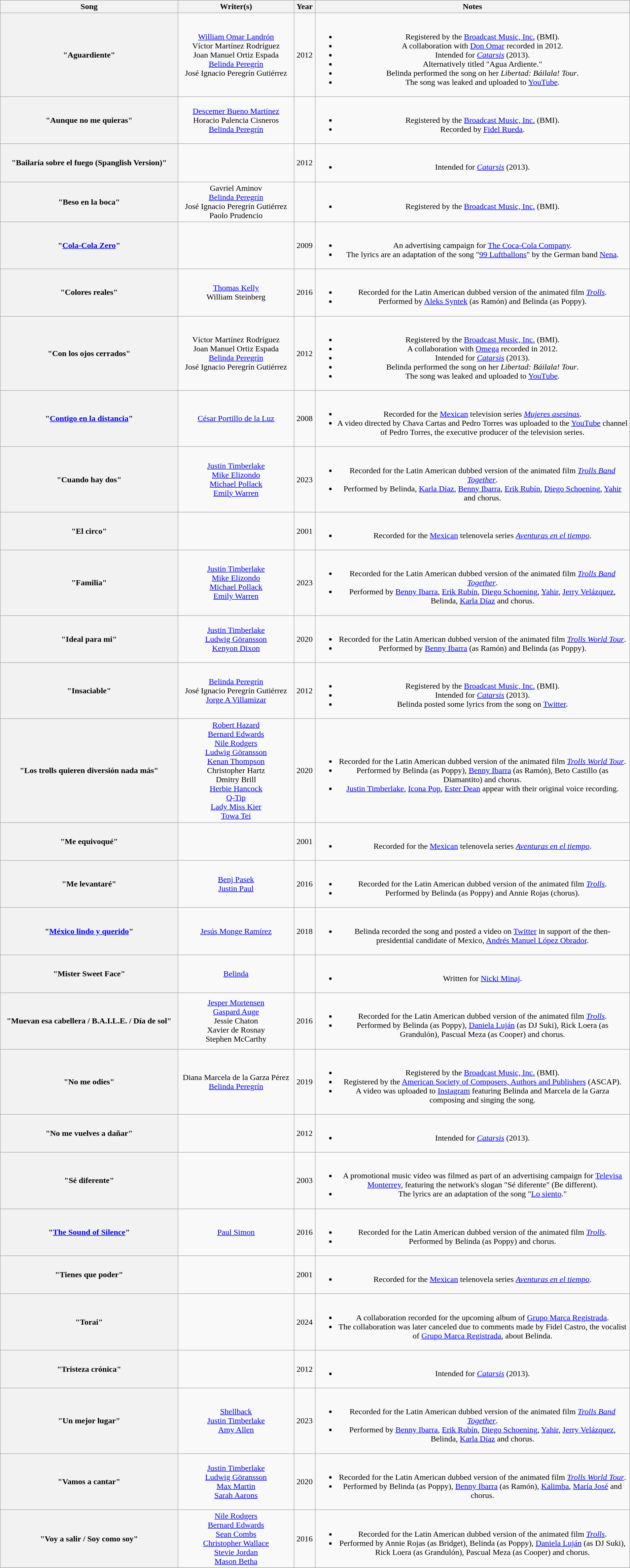<table class="wikitable plainrowheaders" style="text-align:center;">
<tr>
<th scope="col">Song</th>
<th scope="col">Writer(s)</th>
<th scope="col">Year</th>
<th scope="col" style="width:50%">Notes</th>
</tr>
<tr>
<th scope="row">"Aguardiente"</th>
<td><a href='#'>William Omar Landrón</a><br>Víctor Martínez Rodríguez<br>Joan Manuel Ortiz Espada<br><a href='#'>Belinda Peregrín</a><br>José Ignacio Peregrín Gutiérrez</td>
<td>2012</td>
<td><br><ul><li>Registered by the <a href='#'>Broadcast Music, Inc.</a> (BMI).</li><li>A collaboration with <a href='#'>Don Omar</a> recorded in 2012.</li><li>Intended for <em><a href='#'>Catarsis</a></em> (2013).</li><li>Alternatively titled "Agua Ardiente."</li><li>Belinda performed the song on her <em>Libertad: Báilala! Tour</em>.</li><li>The song was leaked and uploaded to <a href='#'>YouTube</a>.</li></ul></td>
</tr>
<tr>
<th scope="row">"Aunque no me quieras"</th>
<td><a href='#'>Descemer Bueno Martínez</a><br>Horacio Palencia Cisneros<br><a href='#'>Belinda Peregrín</a></td>
<td></td>
<td><br><ul><li>Registered by the <a href='#'>Broadcast Music, Inc.</a> (BMI).</li><li>Recorded by <a href='#'>Fidel Rueda</a>.</li></ul></td>
</tr>
<tr>
<th scope="row">"Bailaría sobre el fuego (Spanglish Version)"</th>
<td></td>
<td>2012</td>
<td><br><ul><li>Intended for <em><a href='#'>Catarsis</a></em> (2013).</li></ul></td>
</tr>
<tr>
<th scope="row">"Beso en la boca"</th>
<td>Gavriel Aminov<br><a href='#'>Belinda Peregrín</a><br>José Ignacio Peregrín Gutiérrez<br>Paolo Prudencio</td>
<td></td>
<td><br><ul><li>Registered by the <a href='#'>Broadcast Music, Inc.</a> (BMI).</li></ul></td>
</tr>
<tr>
<th scope="row">"<a href='#'>Cola-Cola Zero</a>"</th>
<td></td>
<td>2009</td>
<td><br><ul><li>An advertising campaign for <a href='#'>The Coca-Cola Company</a>.</li><li>The lyrics are an adaptation of the song "<a href='#'>99 Luftballons</a>" by the German band <a href='#'>Nena</a>.</li></ul></td>
</tr>
<tr>
<th scope="row">"Colores reales"</th>
<td><a href='#'>Thomas Kelly</a><br>William Steinberg</td>
<td>2016</td>
<td><br><ul><li>Recorded for the Latin American dubbed version of the animated film <em><a href='#'>Trolls</a></em>.</li><li>Performed by <a href='#'>Aleks Syntek</a> (as Ramón) and Belinda (as Poppy).</li></ul></td>
</tr>
<tr>
<th scope="row">"Con los ojos cerrados"</th>
<td>Víctor Martínez Rodríguez<br>Joan Manuel Ortiz Espada<br><a href='#'>Belinda Peregrín</a><br>José Ignacio Peregrín Gutiérrez</td>
<td>2012</td>
<td><br><ul><li>Registered by the <a href='#'>Broadcast Music, Inc.</a> (BMI).</li><li>A collaboration with <a href='#'>Omega</a> recorded in 2012.</li><li>Intended for <em><a href='#'>Catarsis</a></em> (2013).</li><li>Belinda performed the song on her <em>Libertad: Báilala! Tour</em>.</li><li>The song was leaked and uploaded to <a href='#'>YouTube</a>.</li></ul></td>
</tr>
<tr>
<th scope="row">"<a href='#'>Contigo en la distancia</a>"</th>
<td><a href='#'>César Portillo de la Luz</a></td>
<td>2008</td>
<td><br><ul><li>Recorded for the <a href='#'>Mexican</a> television series <em><a href='#'>Mujeres asesinas</a></em>.</li><li>A video directed by Chava Cartas and Pedro Torres was uploaded to the <a href='#'>YouTube</a> channel of Pedro Torres, the executive producer of the television series.</li></ul></td>
</tr>
<tr>
<th scope="row">"Cuando hay dos"</th>
<td><a href='#'>Justin Timberlake</a><br><a href='#'>Mike Elizondo</a><br><a href='#'>Michael Pollack</a><br><a href='#'>Emily Warren</a></td>
<td>2023</td>
<td><br><ul><li>Recorded for the Latin American dubbed version of the animated film <em><a href='#'>Trolls Band Together</a></em>.</li><li>Performed by Belinda, <a href='#'>Karla Díaz</a>, <a href='#'>Benny Ibarra</a>, <a href='#'>Erik Rubín</a>, <a href='#'>Diego Schoening</a>, <a href='#'>Yahir</a> and chorus.</li></ul></td>
</tr>
<tr>
<th scope="row">"El circo"</th>
<td></td>
<td>2001</td>
<td><br><ul><li>Recorded for the <a href='#'>Mexican</a> telenovela series <em><a href='#'>Aventuras en el tiempo</a></em>.</li></ul></td>
</tr>
<tr>
<th scope="row">"Familia"</th>
<td><a href='#'>Justin Timberlake</a><br><a href='#'>Mike Elizondo</a><br><a href='#'>Michael Pollack</a><br><a href='#'>Emily Warren</a></td>
<td>2023</td>
<td><br><ul><li>Recorded for the Latin American dubbed version of the animated film <em><a href='#'>Trolls Band Together</a></em>.</li><li>Performed by <a href='#'>Benny Ibarra</a>, <a href='#'>Erik Rubín</a>, <a href='#'>Diego Schoening</a>, <a href='#'>Yahir</a>, <a href='#'>Jerry Velázquez</a>, Belinda, <a href='#'>Karla Díaz</a> and chorus.</li></ul></td>
</tr>
<tr>
<th scope="row">"Ideal para mi"</th>
<td><a href='#'>Justin Timberlake</a><br><a href='#'>Ludwig Göransson</a><br><a href='#'>Kenyon Dixon</a></td>
<td>2020</td>
<td><br><ul><li>Recorded for the Latin American dubbed version of the animated film <em><a href='#'>Trolls World Tour</a></em>.</li><li>Performed by <a href='#'>Benny Ibarra</a> (as Ramón) and Belinda (as Poppy).</li></ul></td>
</tr>
<tr>
<th scope="row">"Insaciable"</th>
<td><a href='#'>Belinda Peregrín</a><br>José Ignacio Peregrín Gutiérrez<br><a href='#'>Jorge A Villamizar</a></td>
<td>2012</td>
<td><br><ul><li>Registered by the <a href='#'>Broadcast Music, Inc.</a> (BMI).</li><li>Intended for <em><a href='#'>Catarsis</a></em> (2013).</li><li>Belinda posted some lyrics from the song on <a href='#'>Twitter</a>.</li></ul></td>
</tr>
<tr>
<th scope="row">"Los trolls quieren diversión nada más"</th>
<td><a href='#'>Robert Hazard</a><br><a href='#'>Bernard Edwards</a><br><a href='#'>Nile Rodgers</a><br><a href='#'>Ludwig Göransson</a><br><a href='#'>Kenan Thompson</a><br>Christopher Hartz<br>Dmitry Brill<br><a href='#'>Herbie Hancock</a><br><a href='#'>Q-Tip</a><br><a href='#'>Lady Miss Kier</a><br><a href='#'>Towa Tei</a></td>
<td>2020</td>
<td><br><ul><li>Recorded for the Latin American dubbed version of the animated film <em><a href='#'>Trolls World Tour</a></em>.</li><li>Performed by Belinda (as Poppy), <a href='#'>Benny Ibarra</a> (as Ramón), Beto Castillo (as Diamantito) and chorus.</li><li><a href='#'>Justin Timberlake</a>, <a href='#'>Icona Pop</a>, <a href='#'>Ester Dean</a> appear with their original voice recording.</li></ul></td>
</tr>
<tr>
<th scope="row">"Me equivoqué"</th>
<td></td>
<td>2001</td>
<td><br><ul><li>Recorded for the <a href='#'>Mexican</a> telenovela series <em><a href='#'>Aventuras en el tiempo</a></em>.</li></ul></td>
</tr>
<tr>
<th scope="row">"Me levantaré"</th>
<td><a href='#'>Benj Pasek</a><br><a href='#'>Justin Paul</a></td>
<td>2016</td>
<td><br><ul><li>Recorded for the Latin American dubbed version of the animated film <em><a href='#'>Trolls</a></em>.</li><li>Performed by Belinda (as Poppy) and Annie Rojas (chorus).</li></ul></td>
</tr>
<tr>
<th scope="row">"<a href='#'>México lindo y querido</a>"</th>
<td><a href='#'>Jesús Monge Ramírez</a></td>
<td>2018</td>
<td><br><ul><li>Belinda recorded the song and posted a video on <a href='#'>Twitter</a> in support of the then-presidential candidate of Mexico, <a href='#'>Andrés Manuel López Obrador</a>.</li></ul></td>
</tr>
<tr>
<th scope="row">"Mister Sweet Face"</th>
<td><a href='#'>Belinda</a></td>
<td></td>
<td><br><ul><li>Written for <a href='#'>Nicki Minaj</a>.</li></ul></td>
</tr>
<tr>
<th scope="row">"Muevan esa cabellera / B.A.I.L.E. / Día de sol"</th>
<td><a href='#'>Jesper Mortensen</a><br><a href='#'>Gaspard Auge</a><br>Jessie Chaton<br>Xavier de Rosnay<br>Stephen McCarthy</td>
<td>2016</td>
<td><br><ul><li>Recorded for the Latin American dubbed version of the animated film <em><a href='#'>Trolls</a></em>.</li><li>Performed by Belinda (as Poppy), <a href='#'>Daniela Luján</a> (as DJ Suki), Rick Loera (as Grandulón), Pascual Meza (as Cooper) and chorus.</li></ul></td>
</tr>
<tr>
<th scope="row">"No me odies"</th>
<td>Diana Marcela de la Garza Pérez<br><a href='#'>Belinda Peregrín</a></td>
<td>2019</td>
<td><br><ul><li>Registered by the <a href='#'>Broadcast Music, Inc.</a> (BMI).</li><li>Registered by the <a href='#'>American Society of Composers, Authors and Publishers</a> (ASCAP).</li><li>A video was uploaded to <a href='#'>Instagram</a> featuring Belinda and Marcela de la Garza composing and singing the song.</li></ul></td>
</tr>
<tr>
<th scope="row">"No me vuelves a dañar"</th>
<td></td>
<td>2012</td>
<td><br><ul><li>Intended for <em><a href='#'>Catarsis</a></em> (2013).</li></ul></td>
</tr>
<tr>
<th scope="row">"Sé diferente"</th>
<td></td>
<td>2003</td>
<td><br><ul><li>A promotional music video was filmed as part of an advertising campaign for <a href='#'>Televisa Monterrey</a>, featuring the network's slogan "Sé diferente" (Be different).</li><li>The lyrics are an adaptation of the song "<a href='#'>Lo siento</a>."</li></ul></td>
</tr>
<tr>
<th scope="row">"<a href='#'>The Sound of Silence</a>"</th>
<td><a href='#'>Paul Simon</a></td>
<td>2016</td>
<td><br><ul><li>Recorded for the Latin American dubbed version of the animated film <em><a href='#'>Trolls</a></em>.</li><li>Performed by Belinda (as Poppy) and chorus.</li></ul></td>
</tr>
<tr>
<th scope="row">"Tienes que poder"</th>
<td></td>
<td>2001</td>
<td><br><ul><li>Recorded for the <a href='#'>Mexican</a> telenovela series <em><a href='#'>Aventuras en el tiempo</a></em>.</li></ul></td>
</tr>
<tr>
<th scope="row">"Torai"</th>
<td></td>
<td>2024</td>
<td><br><ul><li>A collaboration recorded for the upcoming album of <a href='#'>Grupo Marca Registrada</a>.</li><li>The collaboration was later canceled due to comments made by Fidel Castro, the vocalist of <a href='#'>Grupo Marca Registrada</a>, about Belinda.</li></ul></td>
</tr>
<tr>
<th scope="row">"Tristeza crónica"</th>
<td></td>
<td>2012</td>
<td><br><ul><li>Intended for <em><a href='#'>Catarsis</a></em> (2013).</li></ul></td>
</tr>
<tr>
<th scope="row">"Un mejor lugar"</th>
<td><a href='#'>Shellback</a><br><a href='#'>Justin Timberlake</a><br><a href='#'>Amy Allen</a></td>
<td>2023</td>
<td><br><ul><li>Recorded for the Latin American dubbed version of the animated film <em><a href='#'>Trolls Band Together</a></em>.</li><li>Performed by <a href='#'>Benny Ibarra</a>, <a href='#'>Erik Rubín</a>, <a href='#'>Diego Schoening</a>, <a href='#'>Yahir</a>, <a href='#'>Jerry Velázquez</a>, Belinda, <a href='#'>Karla Díaz</a> and chorus.</li></ul></td>
</tr>
<tr>
<th scope="row">"Vamos a cantar"</th>
<td><a href='#'>Justin Timberlake</a><br><a href='#'>Ludwig Göransson</a><br><a href='#'>Max Martin</a><br><a href='#'>Sarah Aarons</a></td>
<td>2020</td>
<td><br><ul><li>Recorded for the Latin American dubbed version of the animated film <em><a href='#'>Trolls World Tour</a></em>.</li><li>Performed by Belinda (as Poppy), <a href='#'>Benny Ibarra</a> (as Ramón), <a href='#'>Kalimba</a>, <a href='#'>María José</a> and chorus.</li></ul></td>
</tr>
<tr>
<th scope="row">"Voy a salir / Soy como soy"</th>
<td><a href='#'>Nile Rodgers</a><br><a href='#'>Bernard Edwards</a><br><a href='#'>Sean Combs</a><br><a href='#'>Christopher Wallace</a><br><a href='#'>Stevie Jordan</a><br><a href='#'>Mason Betha</a></td>
<td>2016</td>
<td><br><ul><li>Recorded for the Latin American dubbed version of the animated film <em><a href='#'>Trolls</a></em>.</li><li>Performed by  Annie Rojas (as Bridget), Belinda (as Poppy), <a href='#'>Daniela Luján</a> (as DJ Suki), Rick Loera (as Grandulón), Pascual Meza (as Cooper) and chorus.</li></ul></td>
</tr>
<tr>
</tr>
</table>
